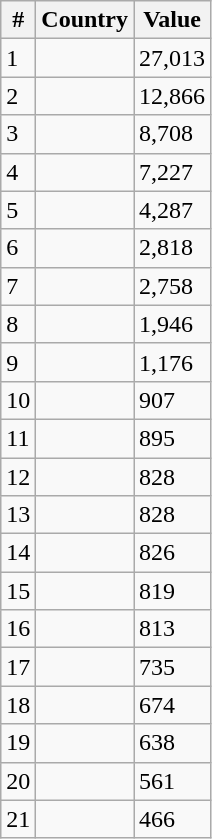<table class="wikitable sortable plainrowheads" ;">
<tr>
<th scope="col">#</th>
<th scope="col">Country</th>
<th scope="col">Value</th>
</tr>
<tr>
<td>1</td>
<td></td>
<td>27,013</td>
</tr>
<tr>
<td>2</td>
<td></td>
<td>12,866</td>
</tr>
<tr>
<td>3</td>
<td></td>
<td>8,708</td>
</tr>
<tr>
<td>4</td>
<td></td>
<td>7,227</td>
</tr>
<tr>
<td>5</td>
<td></td>
<td>4,287</td>
</tr>
<tr>
<td>6</td>
<td></td>
<td>2,818</td>
</tr>
<tr>
<td>7</td>
<td></td>
<td>2,758</td>
</tr>
<tr>
<td>8</td>
<td></td>
<td>1,946</td>
</tr>
<tr>
<td>9</td>
<td></td>
<td>1,176</td>
</tr>
<tr>
<td>10</td>
<td></td>
<td>907</td>
</tr>
<tr>
<td>11</td>
<td></td>
<td>895</td>
</tr>
<tr>
<td>12</td>
<td></td>
<td>828</td>
</tr>
<tr>
<td>13</td>
<td></td>
<td>828</td>
</tr>
<tr>
<td>14</td>
<td></td>
<td>826</td>
</tr>
<tr>
<td>15</td>
<td></td>
<td>819</td>
</tr>
<tr>
<td>16</td>
<td></td>
<td>813</td>
</tr>
<tr>
<td>17</td>
<td></td>
<td>735</td>
</tr>
<tr>
<td>18</td>
<td></td>
<td>674</td>
</tr>
<tr>
<td>19</td>
<td></td>
<td>638</td>
</tr>
<tr>
<td>20</td>
<td></td>
<td>561</td>
</tr>
<tr>
<td>21</td>
<td></td>
<td>466</td>
</tr>
</table>
